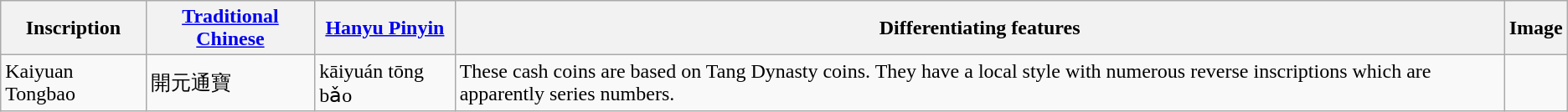<table class="wikitable">
<tr>
<th>Inscription</th>
<th><a href='#'>Traditional Chinese</a></th>
<th><a href='#'>Hanyu Pinyin</a></th>
<th>Differentiating features</th>
<th>Image</th>
</tr>
<tr>
<td>Kaiyuan Tongbao</td>
<td>開元通寶</td>
<td>kāiyuán tōng bǎo</td>
<td>These cash coins are based on Tang Dynasty coins. They have a local style with numerous reverse inscriptions which are apparently series numbers.</td>
<td></td>
</tr>
</table>
